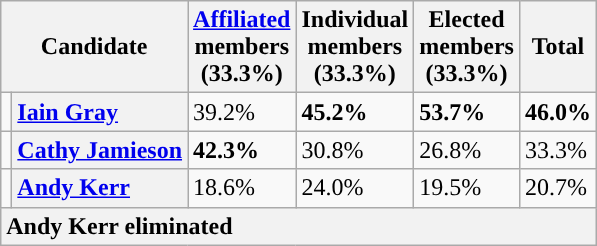<table class="wikitable">
<tr>
<th colspan="2" scope="col">Candidate</th>
<th scope="col"><a href='#'>Affiliated</a> <br> members<br> <strong>(33.3%)</strong></th>
<th scope="col">Individual <br> members <br> <strong>(33.3%)</strong></th>
<th scope="col">Elected <br>members<br> <strong>(33.3%)</strong></th>
<th scope="col">Total</th>
</tr>
<tr>
<td style="background-color: "></td>
<th style="text-align:left;" scope="row"><a href='#'>Iain Gray</a></th>
<td>39.2%</td>
<td><strong>45.2%</strong></td>
<td><strong>53.7%</strong></td>
<td><strong>46.0%</strong></td>
</tr>
<tr>
<td style="background-color: "></td>
<th style="text-align:left;" scope="row"><a href='#'>Cathy Jamieson</a></th>
<td><strong>42.3%</strong></td>
<td>30.8%</td>
<td>26.8%</td>
<td>33.3%</td>
</tr>
<tr>
<td style="background-color: "></td>
<th style="text-align:left;" scope="row"><a href='#'>Andy Kerr</a></th>
<td>18.6%</td>
<td>24.0%</td>
<td>19.5%</td>
<td>20.7%</td>
</tr>
<tr>
<th style="text-align:left;" colspan="6" scope="col"><strong>Andy Kerr eliminated</strong></th>
</tr>
</table>
